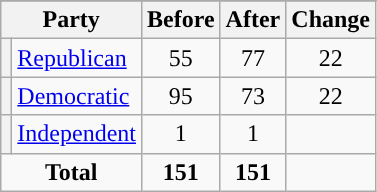<table class="wikitable" style="text-align:center;">
<tr>
</tr>
<tr>
<th colspan=2>Party</th>
<th>Before</th>
<th>After</th>
<th>Change</th>
</tr>
<tr>
<th style="background-color:"></th>
<td style="text-align:left;"><a href='#'>Republican</a></td>
<td>55</td>
<td>77</td>
<td> 22</td>
</tr>
<tr>
<th style="background-color:"></th>
<td style="text-align:left;"><a href='#'>Democratic</a></td>
<td>95</td>
<td>73</td>
<td> 22</td>
</tr>
<tr>
<th style="background-color:"></th>
<td style="text-align:left;"><a href='#'>Independent</a></td>
<td>1</td>
<td>1</td>
<td></td>
</tr>
<tr>
<td colspan=2><strong>Total</strong></td>
<td><strong>151</strong></td>
<td><strong>151</strong></td>
<td></td>
</tr>
</table>
